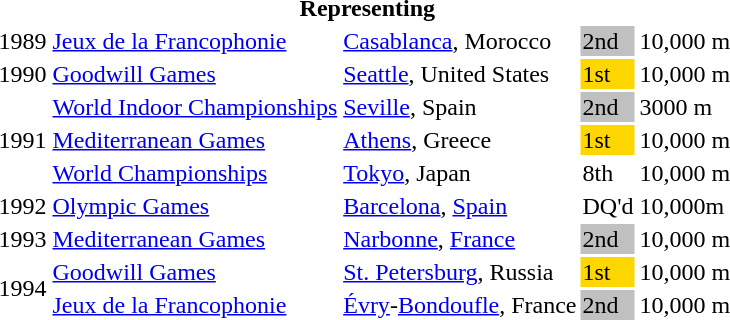<table>
<tr>
<th colspan="6">Representing </th>
</tr>
<tr>
<td>1989</td>
<td><a href='#'>Jeux de la Francophonie</a></td>
<td><a href='#'>Casablanca</a>, Morocco</td>
<td bgcolor="silver">2nd</td>
<td>10,000 m</td>
<td></td>
</tr>
<tr>
<td>1990</td>
<td><a href='#'>Goodwill Games</a></td>
<td><a href='#'>Seattle</a>, United States</td>
<td bgcolor="gold">1st</td>
<td>10,000 m</td>
<td></td>
</tr>
<tr>
<td rowspan=3>1991</td>
<td><a href='#'>World Indoor Championships</a></td>
<td><a href='#'>Seville</a>, Spain</td>
<td bgcolor="silver">2nd</td>
<td>3000 m</td>
<td></td>
</tr>
<tr>
<td><a href='#'>Mediterranean Games</a></td>
<td><a href='#'>Athens</a>, Greece</td>
<td bgcolor="gold">1st</td>
<td>10,000 m</td>
<td></td>
</tr>
<tr>
<td><a href='#'>World Championships</a></td>
<td><a href='#'>Tokyo</a>, Japan</td>
<td>8th</td>
<td>10,000 m</td>
<td></td>
</tr>
<tr>
<td>1992</td>
<td><a href='#'>Olympic Games</a></td>
<td><a href='#'>Barcelona</a>, <a href='#'>Spain</a></td>
<td>DQ'd</td>
<td>10,000m</td>
<td></td>
</tr>
<tr>
<td>1993</td>
<td><a href='#'>Mediterranean Games</a></td>
<td><a href='#'>Narbonne</a>, <a href='#'>France</a></td>
<td bgcolor="silver">2nd</td>
<td>10,000 m</td>
<td></td>
</tr>
<tr>
<td rowspan=2>1994</td>
<td><a href='#'>Goodwill Games</a></td>
<td><a href='#'>St. Petersburg</a>, Russia</td>
<td bgcolor="gold">1st</td>
<td>10,000 m</td>
<td></td>
</tr>
<tr>
<td><a href='#'>Jeux de la Francophonie</a></td>
<td><a href='#'>Évry</a>-<a href='#'>Bondoufle</a>, France</td>
<td bgcolor="silver">2nd</td>
<td>10,000 m</td>
<td></td>
</tr>
</table>
